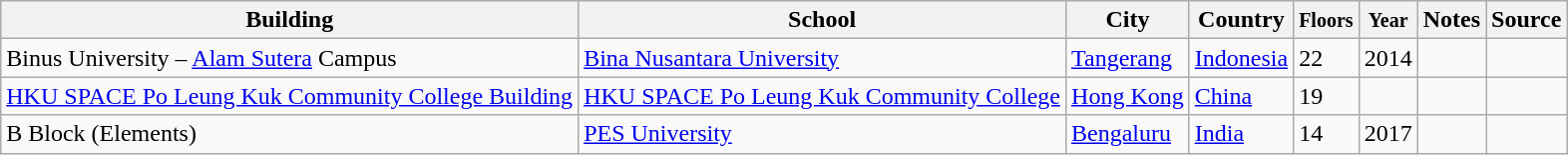<table class="wikitable sortable">
<tr>
<th>Building</th>
<th>School</th>
<th>City</th>
<th>Country</th>
<th><small>Floors</small></th>
<th><small>Year</small></th>
<th class="unsortable">Notes</th>
<th class="unsortable">Source</th>
</tr>
<tr>
<td>Binus University – <a href='#'>Alam Sutera</a> Campus</td>
<td><a href='#'>Bina Nusantara University</a></td>
<td><a href='#'>Tangerang</a></td>
<td><a href='#'>Indonesia</a></td>
<td>22</td>
<td>2014</td>
<td></td>
<td></td>
</tr>
<tr>
<td><a href='#'>HKU SPACE Po Leung Kuk Community College Building</a></td>
<td><a href='#'>HKU SPACE Po Leung Kuk Community College</a></td>
<td><a href='#'>Hong Kong</a></td>
<td><a href='#'>China</a></td>
<td>19</td>
<td></td>
<td></td>
<td></td>
</tr>
<tr>
<td>B Block (Elements)</td>
<td><a href='#'>PES University</a></td>
<td><a href='#'>Bengaluru</a></td>
<td><a href='#'>India</a></td>
<td>14</td>
<td>2017</td>
<td></td>
<td></td>
</tr>
</table>
